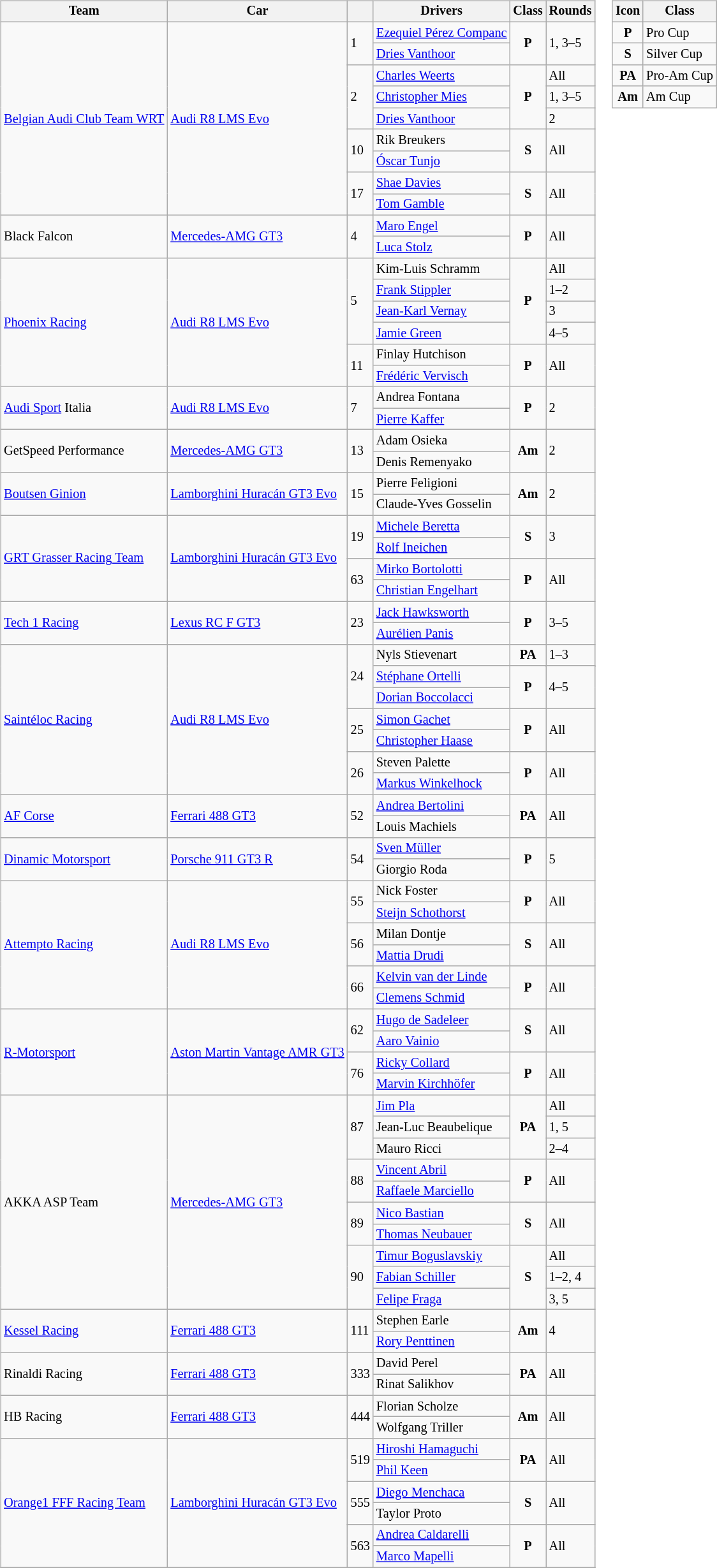<table>
<tr>
<td><br><table class="wikitable" style="font-size: 85%;">
<tr>
<th>Team</th>
<th>Car</th>
<th></th>
<th>Drivers</th>
<th>Class</th>
<th>Rounds</th>
</tr>
<tr>
<td rowspan=9> <a href='#'>Belgian Audi Club Team WRT</a></td>
<td rowspan=9><a href='#'>Audi R8 LMS Evo</a></td>
<td rowspan=2>1</td>
<td> <a href='#'>Ezequiel Pérez Companc</a></td>
<td rowspan=2 align=center><strong><span>P</span></strong></td>
<td rowspan=2>1, 3–5</td>
</tr>
<tr>
<td> <a href='#'>Dries Vanthoor</a></td>
</tr>
<tr>
<td rowspan=3>2</td>
<td> <a href='#'>Charles Weerts</a></td>
<td rowspan=3 align=center><strong><span>P</span></strong></td>
<td>All</td>
</tr>
<tr>
<td> <a href='#'>Christopher Mies</a></td>
<td>1, 3–5</td>
</tr>
<tr>
<td> <a href='#'>Dries Vanthoor</a></td>
<td>2</td>
</tr>
<tr>
<td rowspan=2>10</td>
<td> Rik Breukers</td>
<td rowspan=2 align=center><strong><span>S</span></strong></td>
<td rowspan=2>All</td>
</tr>
<tr>
<td> <a href='#'>Óscar Tunjo</a></td>
</tr>
<tr>
<td rowspan=2>17</td>
<td> <a href='#'>Shae Davies</a></td>
<td rowspan=2 align=center><strong><span>S</span></strong></td>
<td rowspan=2>All</td>
</tr>
<tr>
<td> <a href='#'>Tom Gamble</a></td>
</tr>
<tr>
<td rowspan=2> Black Falcon</td>
<td rowspan=2><a href='#'>Mercedes-AMG GT3</a></td>
<td rowspan=2>4</td>
<td> <a href='#'>Maro Engel</a></td>
<td rowspan=2 align=center><strong><span>P</span></strong></td>
<td rowspan=2>All</td>
</tr>
<tr>
<td> <a href='#'>Luca Stolz</a></td>
</tr>
<tr>
<td rowspan=6> <a href='#'>Phoenix Racing</a></td>
<td rowspan=6><a href='#'>Audi R8 LMS Evo</a></td>
<td rowspan=4>5</td>
<td> Kim-Luis Schramm</td>
<td rowspan=4 align=center><strong><span>P</span></strong></td>
<td>All</td>
</tr>
<tr>
<td> <a href='#'>Frank Stippler</a></td>
<td>1–2</td>
</tr>
<tr>
<td> <a href='#'>Jean-Karl Vernay</a></td>
<td>3</td>
</tr>
<tr>
<td> <a href='#'>Jamie Green</a></td>
<td>4–5</td>
</tr>
<tr>
<td rowspan=2>11</td>
<td> Finlay Hutchison</td>
<td rowspan=2 align=center><strong><span>P</span></strong></td>
<td rowspan=2>All</td>
</tr>
<tr>
<td> <a href='#'>Frédéric Vervisch</a></td>
</tr>
<tr>
<td rowspan=2> <a href='#'>Audi Sport</a> Italia</td>
<td rowspan=2><a href='#'>Audi R8 LMS Evo</a></td>
<td rowspan=2>7</td>
<td> Andrea Fontana</td>
<td rowspan=2 align=center><strong><span>P</span></strong></td>
<td rowspan=2>2</td>
</tr>
<tr>
<td> <a href='#'>Pierre Kaffer</a></td>
</tr>
<tr>
<td rowspan=2> GetSpeed Performance</td>
<td rowspan=2><a href='#'>Mercedes-AMG GT3</a></td>
<td rowspan=2>13</td>
<td> Adam Osieka</td>
<td rowspan=2 align=center><strong><span>Am</span></strong></td>
<td rowspan=2>2</td>
</tr>
<tr>
<td> Denis Remenyako</td>
</tr>
<tr>
<td rowspan=2> <a href='#'>Boutsen Ginion</a></td>
<td rowspan=2><a href='#'>Lamborghini Huracán GT3 Evo</a></td>
<td rowspan=2>15</td>
<td> Pierre Feligioni</td>
<td rowspan=2 align=center><strong><span>Am</span></strong></td>
<td rowspan=2>2</td>
</tr>
<tr>
<td> Claude-Yves Gosselin</td>
</tr>
<tr>
<td rowspan=4> <a href='#'>GRT Grasser Racing Team</a></td>
<td rowspan=4><a href='#'>Lamborghini Huracán GT3 Evo</a></td>
<td rowspan=2>19</td>
<td> <a href='#'>Michele Beretta</a></td>
<td rowspan=2 align=center><strong><span>S</span></strong></td>
<td rowspan=2>3</td>
</tr>
<tr>
<td> <a href='#'>Rolf Ineichen</a></td>
</tr>
<tr>
<td rowspan=2>63</td>
<td> <a href='#'>Mirko Bortolotti</a></td>
<td rowspan=2 align=center><strong><span>P</span></strong></td>
<td rowspan=2>All</td>
</tr>
<tr>
<td> <a href='#'>Christian Engelhart</a></td>
</tr>
<tr>
<td rowspan=2> <a href='#'>Tech 1 Racing</a></td>
<td rowspan=2><a href='#'>Lexus RC F GT3</a></td>
<td rowspan=2>23</td>
<td> <a href='#'>Jack Hawksworth</a></td>
<td rowspan=2 align=center><strong><span>P</span></strong></td>
<td rowspan=2>3–5</td>
</tr>
<tr>
<td> <a href='#'>Aurélien Panis</a></td>
</tr>
<tr>
<td rowspan=8> <a href='#'>Saintéloc Racing</a></td>
<td rowspan=8><a href='#'>Audi R8 LMS Evo</a></td>
<td rowspan=4>24</td>
<td> Nyls Stievenart</td>
<td rowspan=2 align=center><strong><span>PA</span></strong></td>
<td rowspan=2>1–3</td>
</tr>
<tr>
<td rowspan=2> <a href='#'>Stéphane Ortelli</a></td>
</tr>
<tr>
<td rowspan=2 align=center><strong><span>P</span></strong></td>
<td rowspan=2>4–5</td>
</tr>
<tr>
<td> <a href='#'>Dorian Boccolacci</a></td>
</tr>
<tr>
<td rowspan=2>25</td>
<td> <a href='#'>Simon Gachet</a></td>
<td rowspan=2 align=center><strong><span>P</span></strong></td>
<td rowspan=2>All</td>
</tr>
<tr>
<td> <a href='#'>Christopher Haase</a></td>
</tr>
<tr>
<td rowspan=2>26</td>
<td> Steven Palette</td>
<td rowspan=2 align=center><strong><span>P</span></strong></td>
<td rowspan=2>All</td>
</tr>
<tr>
<td> <a href='#'>Markus Winkelhock</a></td>
</tr>
<tr>
<td rowspan=2> <a href='#'>AF Corse</a></td>
<td rowspan=2><a href='#'>Ferrari 488 GT3</a></td>
<td rowspan=2>52</td>
<td> <a href='#'>Andrea Bertolini</a></td>
<td rowspan=2 align=center><strong><span>PA</span></strong></td>
<td rowspan=2>All</td>
</tr>
<tr>
<td> Louis Machiels</td>
</tr>
<tr>
<td rowspan=2> <a href='#'>Dinamic Motorsport</a></td>
<td rowspan=2><a href='#'>Porsche 911 GT3 R</a></td>
<td rowspan=2>54</td>
<td> <a href='#'>Sven Müller</a></td>
<td rowspan=2 align=center><strong><span>P</span></strong></td>
<td rowspan=2>5</td>
</tr>
<tr>
<td> Giorgio Roda</td>
</tr>
<tr>
<td rowspan=6> <a href='#'>Attempto Racing</a></td>
<td rowspan=6><a href='#'>Audi R8 LMS Evo</a></td>
<td rowspan=2>55</td>
<td> Nick Foster</td>
<td rowspan=2 align=center><strong><span>P</span></strong></td>
<td rowspan=2>All</td>
</tr>
<tr>
<td> <a href='#'>Steijn Schothorst</a></td>
</tr>
<tr>
<td rowspan=2>56</td>
<td> Milan Dontje</td>
<td rowspan=2 align=center><strong><span>S</span></strong></td>
<td rowspan=2>All</td>
</tr>
<tr>
<td> <a href='#'>Mattia Drudi</a></td>
</tr>
<tr>
<td rowspan=2>66</td>
<td> <a href='#'>Kelvin van der Linde</a></td>
<td rowspan=2 align=center><strong><span>P</span></strong></td>
<td rowspan=2>All</td>
</tr>
<tr>
<td> <a href='#'>Clemens Schmid</a></td>
</tr>
<tr>
<td rowspan=4> <a href='#'>R-Motorsport</a></td>
<td rowspan=4><a href='#'>Aston Martin Vantage AMR GT3</a></td>
<td rowspan=2>62</td>
<td> <a href='#'>Hugo de Sadeleer</a></td>
<td rowspan=2 align=center><strong><span>S</span></strong></td>
<td rowspan=2>All</td>
</tr>
<tr>
<td> <a href='#'>Aaro Vainio</a></td>
</tr>
<tr>
<td rowspan=2>76</td>
<td> <a href='#'>Ricky Collard</a></td>
<td rowspan=2 align=center><strong><span>P</span></strong></td>
<td rowspan=2>All</td>
</tr>
<tr>
<td> <a href='#'>Marvin Kirchhöfer</a></td>
</tr>
<tr>
<td rowspan=10> AKKA ASP Team</td>
<td rowspan=10><a href='#'>Mercedes-AMG GT3</a></td>
<td rowspan=3>87</td>
<td> <a href='#'>Jim Pla</a></td>
<td rowspan=3 align=center><strong><span>PA</span></strong></td>
<td>All</td>
</tr>
<tr>
<td> Jean-Luc Beaubelique</td>
<td>1, 5</td>
</tr>
<tr>
<td> Mauro Ricci</td>
<td>2–4</td>
</tr>
<tr>
<td rowspan=2>88</td>
<td> <a href='#'>Vincent Abril</a></td>
<td rowspan=2 align=center><strong><span>P</span></strong></td>
<td rowspan=2>All</td>
</tr>
<tr>
<td> <a href='#'>Raffaele Marciello</a></td>
</tr>
<tr>
<td rowspan=2>89</td>
<td> <a href='#'>Nico Bastian</a></td>
<td rowspan=2 align=center><strong><span>S</span></strong></td>
<td rowspan=2>All</td>
</tr>
<tr>
<td> <a href='#'>Thomas Neubauer</a></td>
</tr>
<tr>
<td rowspan=3>90</td>
<td> <a href='#'>Timur Boguslavskiy</a></td>
<td rowspan=3 align=center><strong><span>S</span></strong></td>
<td>All</td>
</tr>
<tr>
<td> <a href='#'>Fabian Schiller</a></td>
<td>1–2, 4</td>
</tr>
<tr>
<td> <a href='#'>Felipe Fraga</a></td>
<td>3, 5</td>
</tr>
<tr>
<td rowspan=2> <a href='#'>Kessel Racing</a></td>
<td rowspan=2><a href='#'>Ferrari 488 GT3</a></td>
<td rowspan=2>111</td>
<td> Stephen Earle</td>
<td rowspan=2 align=center><strong><span>Am</span></strong></td>
<td rowspan=2>4</td>
</tr>
<tr>
<td> <a href='#'>Rory Penttinen</a></td>
</tr>
<tr>
<td rowspan=2> Rinaldi Racing</td>
<td rowspan=2><a href='#'>Ferrari 488 GT3</a></td>
<td rowspan=2>333</td>
<td> David Perel</td>
<td rowspan=2 align=center><strong><span>PA</span></strong></td>
<td rowspan=2>All</td>
</tr>
<tr>
<td> Rinat Salikhov</td>
</tr>
<tr>
<td rowspan=2> HB Racing</td>
<td rowspan=2><a href='#'>Ferrari 488 GT3</a></td>
<td rowspan=2>444</td>
<td> Florian Scholze</td>
<td rowspan=2 align=center><strong><span>Am</span></strong></td>
<td rowspan=2>All</td>
</tr>
<tr>
<td> Wolfgang Triller</td>
</tr>
<tr>
<td rowspan=6> <a href='#'>Orange1 FFF Racing Team</a></td>
<td rowspan=6><a href='#'>Lamborghini Huracán GT3 Evo</a></td>
<td rowspan=2>519</td>
<td> <a href='#'>Hiroshi Hamaguchi</a></td>
<td rowspan=2 align=center><strong><span>PA</span></strong></td>
<td rowspan=2>All</td>
</tr>
<tr>
<td> <a href='#'>Phil Keen</a></td>
</tr>
<tr>
<td rowspan=2>555</td>
<td> <a href='#'>Diego Menchaca</a></td>
<td rowspan=2 align=center><strong><span>S</span></strong></td>
<td rowspan=2>All</td>
</tr>
<tr>
<td> Taylor Proto</td>
</tr>
<tr>
<td rowspan=2>563</td>
<td> <a href='#'>Andrea Caldarelli</a></td>
<td rowspan=2 align=center><strong><span>P</span></strong></td>
<td rowspan=2>All</td>
</tr>
<tr>
<td> <a href='#'>Marco Mapelli</a></td>
</tr>
<tr>
</tr>
</table>
</td>
<td valign="top"><br><table class="wikitable" style="font-size: 85%;">
<tr>
<th>Icon</th>
<th>Class</th>
</tr>
<tr>
<td align=center><strong><span>P</span></strong></td>
<td>Pro Cup</td>
</tr>
<tr>
<td align=center><strong><span>S</span></strong></td>
<td>Silver Cup</td>
</tr>
<tr>
<td align=center><strong><span>PA</span></strong></td>
<td>Pro-Am Cup</td>
</tr>
<tr>
<td align=center><strong><span>Am</span></strong></td>
<td>Am Cup</td>
</tr>
</table>
</td>
</tr>
</table>
